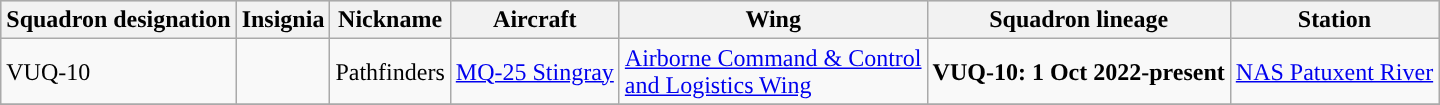<table class="wikitable">
<tr style="background:#CCCCCC;">
<th>Squadron designation</th>
<th>Insignia</th>
<th>Nickname</th>
<th>Aircraft</th>
<th>Wing</th>
<th>Squadron lineage</th>
<th>Station</th>
</tr>
<tr>
<td>VUQ-10</td>
<td></td>
<td>Pathfinders</td>
<td><a href='#'>MQ-25 Stingray</a></td>
<td style="white-space: nowrap;"><a href='#'>Airborne Command & Control<br>and Logistics Wing</a></td>
<td style="white-space: nowrap;"><strong>VUQ-10: 1 Oct 2022-present</strong></td>
<td><a href='#'>NAS Patuxent River</a></td>
</tr>
<tr>
</tr>
</table>
